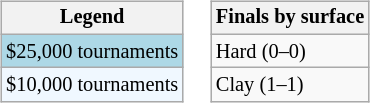<table>
<tr valign=top>
<td><br><table class=wikitable style="font-size:85%">
<tr>
<th>Legend</th>
</tr>
<tr style="background:lightblue;">
<td>$25,000 tournaments</td>
</tr>
<tr style="background:#f0f8ff;">
<td>$10,000 tournaments</td>
</tr>
</table>
</td>
<td><br><table class=wikitable style="font-size:85%">
<tr>
<th>Finals by surface</th>
</tr>
<tr>
<td>Hard (0–0)</td>
</tr>
<tr>
<td>Clay (1–1)</td>
</tr>
</table>
</td>
</tr>
</table>
